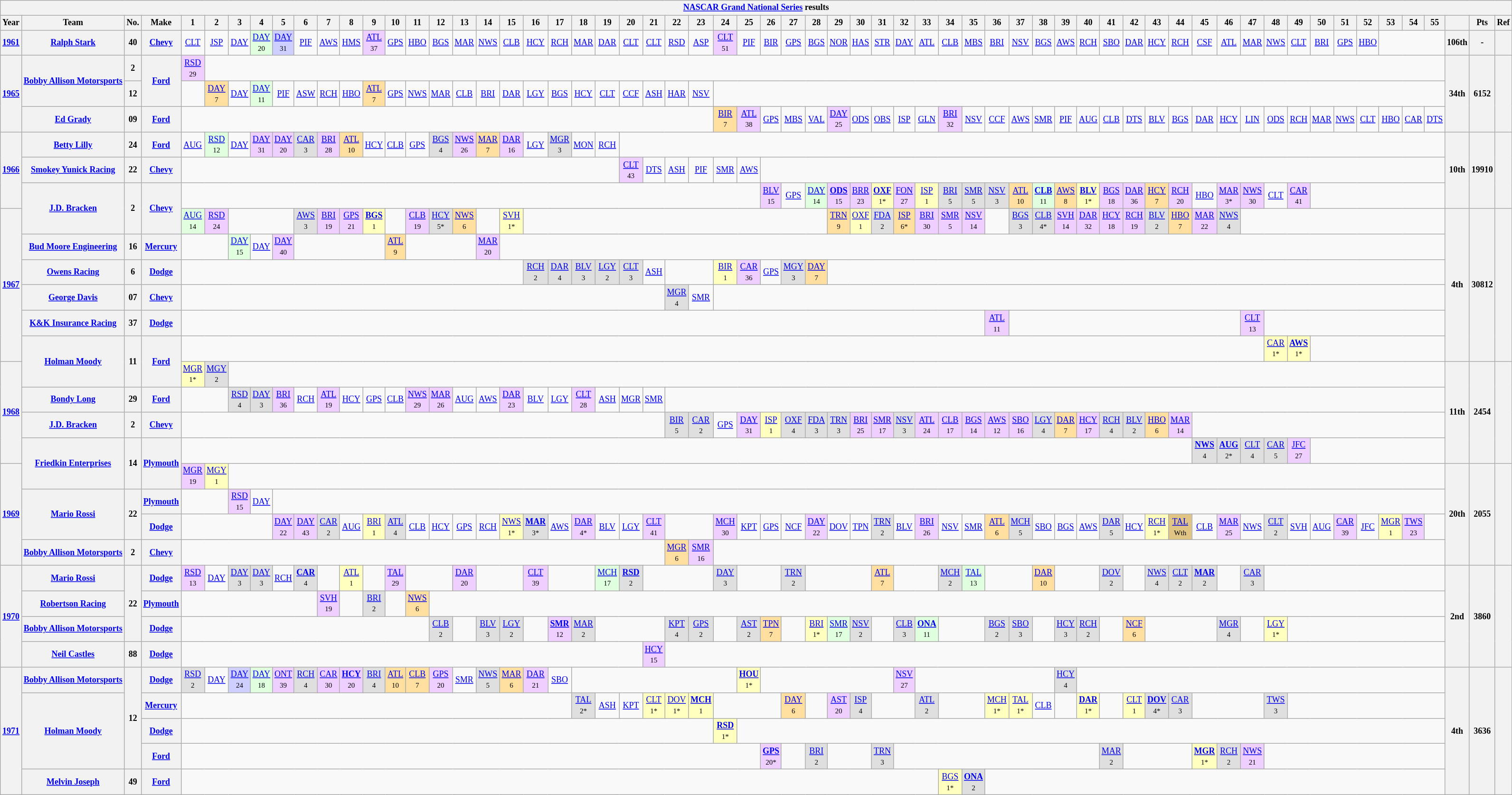<table class="wikitable" style="text-align:center; font-size:75%">
<tr>
<th colspan=69><a href='#'>NASCAR Grand National Series</a> results</th>
</tr>
<tr>
<th>Year</th>
<th>Team</th>
<th>No.</th>
<th>Make</th>
<th>1</th>
<th>2</th>
<th>3</th>
<th>4</th>
<th>5</th>
<th>6</th>
<th>7</th>
<th>8</th>
<th>9</th>
<th>10</th>
<th>11</th>
<th>12</th>
<th>13</th>
<th>14</th>
<th>15</th>
<th>16</th>
<th>17</th>
<th>18</th>
<th>19</th>
<th>20</th>
<th>21</th>
<th>22</th>
<th>23</th>
<th>24</th>
<th>25</th>
<th>26</th>
<th>27</th>
<th>28</th>
<th>29</th>
<th>30</th>
<th>31</th>
<th>32</th>
<th>33</th>
<th>34</th>
<th>35</th>
<th>36</th>
<th>37</th>
<th>38</th>
<th>39</th>
<th>40</th>
<th>41</th>
<th>42</th>
<th>43</th>
<th>44</th>
<th>45</th>
<th>46</th>
<th>47</th>
<th>48</th>
<th>49</th>
<th>50</th>
<th>51</th>
<th>52</th>
<th>53</th>
<th>54</th>
<th>55</th>
<th></th>
<th>Pts</th>
<th>Ref</th>
</tr>
<tr>
<th><a href='#'>1961</a></th>
<th><a href='#'>Ralph Stark</a></th>
<th>40</th>
<th><a href='#'>Chevy</a></th>
<td><a href='#'>CLT</a></td>
<td><a href='#'>JSP</a></td>
<td><a href='#'>DAY</a></td>
<td style="background:#DFFFDF;"><a href='#'>DAY</a><br><small>20</small></td>
<td style="background:#CFCFFF;"><a href='#'>DAY</a><br><small>31</small></td>
<td><a href='#'>PIF</a></td>
<td><a href='#'>AWS</a></td>
<td><a href='#'>HMS</a></td>
<td style="background:#EFCFFF;"><a href='#'>ATL</a><br><small>37</small></td>
<td><a href='#'>GPS</a></td>
<td><a href='#'>HBO</a></td>
<td><a href='#'>BGS</a></td>
<td><a href='#'>MAR</a></td>
<td><a href='#'>NWS</a></td>
<td><a href='#'>CLB</a></td>
<td><a href='#'>HCY</a></td>
<td><a href='#'>RCH</a></td>
<td><a href='#'>MAR</a></td>
<td><a href='#'>DAR</a></td>
<td><a href='#'>CLT</a></td>
<td><a href='#'>CLT</a></td>
<td><a href='#'>RSD</a></td>
<td><a href='#'>ASP</a></td>
<td style="background:#EFCFFF;"><a href='#'>CLT</a><br><small>51</small></td>
<td><a href='#'>PIF</a></td>
<td><a href='#'>BIR</a></td>
<td><a href='#'>GPS</a></td>
<td><a href='#'>BGS</a></td>
<td><a href='#'>NOR</a></td>
<td><a href='#'>HAS</a></td>
<td><a href='#'>STR</a></td>
<td><a href='#'>DAY</a></td>
<td><a href='#'>ATL</a></td>
<td><a href='#'>CLB</a></td>
<td><a href='#'>MBS</a></td>
<td><a href='#'>BRI</a></td>
<td><a href='#'>NSV</a></td>
<td><a href='#'>BGS</a></td>
<td><a href='#'>AWS</a></td>
<td><a href='#'>RCH</a></td>
<td><a href='#'>SBO</a></td>
<td><a href='#'>DAR</a></td>
<td><a href='#'>HCY</a></td>
<td><a href='#'>RCH</a></td>
<td><a href='#'>CSF</a></td>
<td><a href='#'>ATL</a></td>
<td><a href='#'>MAR</a></td>
<td><a href='#'>NWS</a></td>
<td><a href='#'>CLT</a></td>
<td><a href='#'>BRI</a></td>
<td><a href='#'>GPS</a></td>
<td><a href='#'>HBO</a></td>
<td colspan=3></td>
<th>106th</th>
<th>-</th>
<th></th>
</tr>
<tr>
<th rowspan=3><a href='#'>1965</a></th>
<th rowspan=2 nowrap><a href='#'>Bobby Allison Motorsports</a></th>
<th>2</th>
<th rowspan=2><a href='#'>Ford</a></th>
<td style="background:#EFCFFF;"><a href='#'>RSD</a><br><small>29</small></td>
<td colspan=54></td>
<th rowspan=3>34th</th>
<th rowspan=3>6152</th>
<th rowspan=3></th>
</tr>
<tr>
<th>12</th>
<td></td>
<td style="background:#FFDF9F;"><a href='#'>DAY</a><br><small>7</small></td>
<td><a href='#'>DAY</a></td>
<td style="background:#DFFFDF;"><a href='#'>DAY</a><br><small>11</small></td>
<td><a href='#'>PIF</a></td>
<td><a href='#'>ASW</a></td>
<td><a href='#'>RCH</a></td>
<td><a href='#'>HBO</a></td>
<td style="background:#FFDF9F;"><a href='#'>ATL</a><br><small>7</small></td>
<td><a href='#'>GPS</a></td>
<td><a href='#'>NWS</a></td>
<td><a href='#'>MAR</a></td>
<td><a href='#'>CLB</a></td>
<td><a href='#'>BRI</a></td>
<td><a href='#'>DAR</a></td>
<td><a href='#'>LGY</a></td>
<td><a href='#'>BGS</a></td>
<td><a href='#'>HCY</a></td>
<td><a href='#'>CLT</a></td>
<td><a href='#'>CCF</a></td>
<td><a href='#'>ASH</a></td>
<td><a href='#'>HAR</a></td>
<td><a href='#'>NSV</a></td>
<td colspan=32></td>
</tr>
<tr>
<th><a href='#'>Ed Grady</a></th>
<th>09</th>
<th><a href='#'>Ford</a></th>
<td colspan=23></td>
<td style="background:#FFDF9F;"><a href='#'>BIR</a><br><small>7</small></td>
<td style="background:#EFCFFF;"><a href='#'>ATL</a><br><small>38</small></td>
<td><a href='#'>GPS</a></td>
<td><a href='#'>MBS</a></td>
<td><a href='#'>VAL</a></td>
<td style="background:#EFCFFF;"><a href='#'>DAY</a><br><small>25</small></td>
<td><a href='#'>ODS</a></td>
<td><a href='#'>OBS</a></td>
<td><a href='#'>ISP</a></td>
<td><a href='#'>GLN</a></td>
<td style="background:#EFCFFF;"><a href='#'>BRI</a><br><small>32</small></td>
<td><a href='#'>NSV</a></td>
<td><a href='#'>CCF</a></td>
<td><a href='#'>AWS</a></td>
<td><a href='#'>SMR</a></td>
<td><a href='#'>PIF</a></td>
<td><a href='#'>AUG</a></td>
<td><a href='#'>CLB</a></td>
<td><a href='#'>DTS</a></td>
<td><a href='#'>BLV</a></td>
<td><a href='#'>BGS</a></td>
<td><a href='#'>DAR</a></td>
<td><a href='#'>HCY</a></td>
<td><a href='#'>LIN</a></td>
<td><a href='#'>ODS</a></td>
<td><a href='#'>RCH</a></td>
<td><a href='#'>MAR</a></td>
<td><a href='#'>NWS</a></td>
<td><a href='#'>CLT</a></td>
<td><a href='#'>HBO</a></td>
<td><a href='#'>CAR</a></td>
<td><a href='#'>DTS</a></td>
</tr>
<tr>
<th rowspan=3><a href='#'>1966</a></th>
<th><a href='#'>Betty Lilly</a></th>
<th>24</th>
<th><a href='#'>Ford</a></th>
<td><a href='#'>AUG</a></td>
<td style="background:#DFFFDF;"><a href='#'>RSD</a><br><small>12</small></td>
<td><a href='#'>DAY</a></td>
<td style="background:#EFCFFF;"><a href='#'>DAY</a><br><small>31</small></td>
<td style="background:#EFCFFF;"><a href='#'>DAY</a><br><small>20</small></td>
<td style="background:#DFDFDF;"><a href='#'>CAR</a><br><small>3</small></td>
<td style="background:#EFCFFF;"><a href='#'>BRI</a><br><small>28</small></td>
<td style="background:#FFDF9F;"><a href='#'>ATL</a><br><small>10</small></td>
<td><a href='#'>HCY</a></td>
<td><a href='#'>CLB</a></td>
<td><a href='#'>GPS</a></td>
<td style="background:#DFDFDF;"><a href='#'>BGS</a><br><small>4</small></td>
<td style="background:#EFCFFF;"><a href='#'>NWS</a><br><small>26</small></td>
<td style="background:#FFDF9F;"><a href='#'>MAR</a><br><small>7</small></td>
<td style="background:#EFCFFF;"><a href='#'>DAR</a><br><small>16</small></td>
<td><a href='#'>LGY</a></td>
<td style="background:#DFDFDF;"><a href='#'>MGR</a><br><small>3</small></td>
<td><a href='#'>MON</a></td>
<td><a href='#'>RCH</a></td>
<td colspan=36></td>
<th rowspan=3>10th</th>
<th rowspan=3>19910</th>
<th rowspan=3></th>
</tr>
<tr>
<th><a href='#'>Smokey Yunick Racing</a></th>
<th>22</th>
<th><a href='#'>Chevy</a></th>
<td colspan=19></td>
<td style="background:#EFCFFF;"><a href='#'>CLT</a><br><small>43</small></td>
<td><a href='#'>DTS</a></td>
<td><a href='#'>ASH</a></td>
<td><a href='#'>PIF</a></td>
<td><a href='#'>SMR</a></td>
<td><a href='#'>AWS</a></td>
<td colspan=30></td>
</tr>
<tr>
<th rowspan=2><a href='#'>J.D. Bracken</a></th>
<th rowspan=2>2</th>
<th rowspan=2><a href='#'>Chevy</a></th>
<td colspan=25></td>
<td style="background:#EFCFFF;"><a href='#'>BLV</a><br><small>15</small></td>
<td><a href='#'>GPS</a></td>
<td style="background:#DFFFDF;"><a href='#'>DAY</a><br><small>14</small></td>
<td style="background:#EFCFFF;"><strong><a href='#'>ODS</a></strong><br><small>15</small></td>
<td style="background:#EFCFFF;"><a href='#'>BRR</a><br><small>23</small></td>
<td style="background:#FFFFBF;"><strong><a href='#'>OXF</a></strong><br><small>1*</small></td>
<td style="background:#EFCFFF;"><a href='#'>FON</a><br><small>27</small></td>
<td style="background:#FFFFBF;"><a href='#'>ISP</a><br><small>1</small></td>
<td style="background:#DFDFDF;"><a href='#'>BRI</a><br><small>5</small></td>
<td style="background:#DFDFDF;"><a href='#'>SMR</a><br><small>5</small></td>
<td style="background:#DFDFDF;"><a href='#'>NSV</a><br><small>3</small></td>
<td style="background:#FFDF9F;"><a href='#'>ATL</a><br><small>10</small></td>
<td style="background:#DFFFDF;"><strong><a href='#'>CLB</a></strong><br><small>11</small></td>
<td style="background:#FFDF9F;"><a href='#'>AWS</a><br><small>8</small></td>
<td style="background:#FFFFBF;"><strong><a href='#'>BLV</a></strong><br><small>1*</small></td>
<td style="background:#EFCFFF;"><a href='#'>BGS</a><br><small>18</small></td>
<td style="background:#EFCFFF;"><a href='#'>DAR</a><br><small>36</small></td>
<td style="background:#FFDF9F;"><a href='#'>HCY</a><br><small>7</small></td>
<td style="background:#EFCFFF;"><a href='#'>RCH</a><br><small>20</small></td>
<td><a href='#'>HBO</a></td>
<td style="background:#EFCFFF;"><a href='#'>MAR</a><br><small>3*</small></td>
<td style="background:#EFCFFF;"><a href='#'>NWS</a><br><small>30</small></td>
<td><a href='#'>CLT</a></td>
<td style="background:#EFCFFF;"><a href='#'>CAR</a><br><small>41</small></td>
<td colspan=6></td>
</tr>
<tr>
<th rowspan=6><a href='#'>1967</a></th>
<td style="background:#DFFFDF;"><a href='#'>AUG</a><br><small>14</small></td>
<td style="background:#EFCFFF;"><a href='#'>RSD</a><br><small>24</small></td>
<td colspan=3></td>
<td style="background:#DFDFDF;"><a href='#'>AWS</a><br><small>3</small></td>
<td style="background:#EFCFFF;"><a href='#'>BRI</a><br><small>19</small></td>
<td style="background:#EFCFFF;"><a href='#'>GPS</a><br><small>21</small></td>
<td style="background:#FFFFBF;"><strong><a href='#'>BGS</a></strong><br><small>1</small></td>
<td></td>
<td style="background:#EFCFFF;"><a href='#'>CLB</a><br><small>19</small></td>
<td style="background:#DFDFDF;"><a href='#'>HCY</a><br><small>5*</small></td>
<td style="background:#FFDF9F;"><a href='#'>NWS</a><br><small>6</small></td>
<td></td>
<td style="background:#FFFFBF;"><a href='#'>SVH</a><br><small>1*</small></td>
<td colspan=13></td>
<td style="background:#FFDF9F;"><a href='#'>TRN</a><br><small>9</small></td>
<td style="background:#FFFFBF;"><a href='#'>OXF</a><br><small>1</small></td>
<td style="background:#DFDFDF;"><a href='#'>FDA</a><br><small>2</small></td>
<td style="background:#FFDF9F;"><a href='#'>ISP</a><br><small>6*</small></td>
<td style="background:#EFCFFF;"><a href='#'>BRI</a><br><small>30</small></td>
<td style="background:#EFCFFF;"><a href='#'>SMR</a><br><small>5</small></td>
<td style="background:#EFCFFF;"><a href='#'>NSV</a><br><small>14</small></td>
<td></td>
<td style="background:#DFDFDF;"><a href='#'>BGS</a><br><small>3</small></td>
<td style="background:#DFDFDF;"><a href='#'>CLB</a><br><small>4*</small></td>
<td style="background:#EFCFFF;"><a href='#'>SVH</a><br><small>14</small></td>
<td style="background:#EFCFFF;"><a href='#'>DAR</a><br><small>32</small></td>
<td style="background:#EFCFFF;"><a href='#'>HCY</a><br><small>18</small></td>
<td style="background:#EFCFFF;"><a href='#'>RCH</a><br><small>19</small></td>
<td style="background:#DFDFDF;"><a href='#'>BLV</a><br><small>2</small></td>
<td style="background:#FFDF9F;"><a href='#'>HBO</a><br><small>7</small></td>
<td style="background:#EFCFFF;"><a href='#'>MAR</a><br><small>22</small></td>
<td style="background:#DFDFDF;"><a href='#'>NWS</a><br><small>4</small></td>
<td colspan=9></td>
<th rowspan=6>4th</th>
<th rowspan=6>30812</th>
<th rowspan=6></th>
</tr>
<tr>
<th><a href='#'>Bud Moore Engineering</a></th>
<th>16</th>
<th><a href='#'>Mercury</a></th>
<td colspan=2></td>
<td style="background:#DFFFDF;"><a href='#'>DAY</a><br><small>15</small></td>
<td><a href='#'>DAY</a></td>
<td style="background:#EFCFFF;"><a href='#'>DAY</a><br><small>40</small></td>
<td colspan=4></td>
<td style="background:#FFDF9F;"><a href='#'>ATL</a><br><small>9</small></td>
<td colspan=3></td>
<td style="background:#EFCFFF;"><a href='#'>MAR</a><br><small>20</small></td>
<td colspan=41></td>
</tr>
<tr>
<th><a href='#'>Owens Racing</a></th>
<th>6</th>
<th><a href='#'>Dodge</a></th>
<td colspan=15></td>
<td style="background:#DFDFDF;"><a href='#'>RCH</a><br><small>2</small></td>
<td style="background:#DFDFDF;"><a href='#'>DAR</a><br><small>4</small></td>
<td style="background:#DFDFDF;"><a href='#'>BLV</a><br><small>3</small></td>
<td style="background:#DFDFDF;"><a href='#'>LGY</a><br><small>2</small></td>
<td style="background:#DFDFDF;"><a href='#'>CLT</a><br><small>3</small></td>
<td><a href='#'>ASH</a></td>
<td colspan=2></td>
<td style="background:#FFFFBF;"><a href='#'>BIR</a><br><small>1</small></td>
<td style="background:#EFCFFF;"><a href='#'>CAR</a><br><small>36</small></td>
<td><a href='#'>GPS</a></td>
<td style="background:#DFDFDF;"><a href='#'>MGY</a><br><small>3</small></td>
<td style="background:#FFDF9F;"><a href='#'>DAY</a><br><small>7</small></td>
<td colspan=27></td>
</tr>
<tr>
<th><a href='#'>George Davis</a></th>
<th>07</th>
<th><a href='#'>Chevy</a></th>
<td colspan=21></td>
<td style="background:#DFDFDF;"><a href='#'>MGR</a><br><small>4</small></td>
<td><a href='#'>SMR</a></td>
<td colspan=32></td>
</tr>
<tr>
<th><a href='#'>K&K Insurance Racing</a></th>
<th>37</th>
<th><a href='#'>Dodge</a></th>
<td colspan=35></td>
<td style="background:#EFCFFF;"><a href='#'>ATL</a><br><small>11</small></td>
<td colspan=10></td>
<td style="background:#EFCFFF;"><a href='#'>CLT</a><br><small>13</small></td>
<td colspan=8></td>
</tr>
<tr>
<th rowspan=2><a href='#'>Holman Moody</a></th>
<th rowspan=2>11</th>
<th rowspan=2><a href='#'>Ford</a></th>
<td colspan=47></td>
<td style="background:#FFFFBF;"><a href='#'>CAR</a><br><small>1*</small></td>
<td style="background:#FFFFBF;"><strong><a href='#'>AWS</a></strong><br><small>1*</small></td>
<td colspan=6></td>
</tr>
<tr>
<th rowspan=4><a href='#'>1968</a></th>
<td style="background:#FFFFBF;"><a href='#'>MGR</a><br><small>1*</small></td>
<td style="background:#DFDFDF;"><a href='#'>MGY</a><br><small>2</small></td>
<td colspan=53></td>
<th rowspan=4>11th</th>
<th rowspan=4>2454</th>
<th rowspan=4></th>
</tr>
<tr>
<th><a href='#'>Bondy Long</a></th>
<th>29</th>
<th><a href='#'>Ford</a></th>
<td colspan=2></td>
<td style="background:#DFDFDF;"><a href='#'>RSD</a><br><small>4</small></td>
<td style="background:#DFDFDF;"><a href='#'>DAY</a><br><small>3</small></td>
<td style="background:#EFCFFF;"><a href='#'>BRI</a><br><small>36</small></td>
<td><a href='#'>RCH</a></td>
<td style="background:#EFCFFF;"><a href='#'>ATL</a><br><small>19</small></td>
<td><a href='#'>HCY</a></td>
<td><a href='#'>GPS</a></td>
<td><a href='#'>CLB</a></td>
<td style="background:#EFCFFF;"><a href='#'>NWS</a><br><small>29</small></td>
<td style="background:#EFCFFF;"><a href='#'>MAR</a><br><small>26</small></td>
<td><a href='#'>AUG</a></td>
<td><a href='#'>AWS</a></td>
<td style="background:#EFCFFF;"><a href='#'>DAR</a><br><small>23</small></td>
<td><a href='#'>BLV</a></td>
<td><a href='#'>LGY</a></td>
<td style="background:#EFCFFF;"><a href='#'>CLT</a><br><small>28</small></td>
<td><a href='#'>ASH</a></td>
<td><a href='#'>MGR</a></td>
<td><a href='#'>SMR</a></td>
<td colspan=34></td>
</tr>
<tr>
<th><a href='#'>J.D. Bracken</a></th>
<th>2</th>
<th><a href='#'>Chevy</a></th>
<td colspan=21></td>
<td style="background:#DFDFDF;"><a href='#'>BIR</a><br><small>5</small></td>
<td style="background:#DFDFDF;"><a href='#'>CAR</a><br><small>2</small></td>
<td><a href='#'>GPS</a></td>
<td style="background:#EFCFFF;"><a href='#'>DAY</a><br><small>31</small></td>
<td style="background:#FFFFBF;"><a href='#'>ISP</a><br><small>1</small></td>
<td style="background:#DFDFDF;"><a href='#'>OXF</a><br><small>4</small></td>
<td style="background:#DFDFDF;"><a href='#'>FDA</a><br><small>3</small></td>
<td style="background:#DFDFDF;"><a href='#'>TRN</a><br><small>3</small></td>
<td style="background:#EFCFFF;"><a href='#'>BRI</a><br><small>25</small></td>
<td style="background:#EFCFFF;"><a href='#'>SMR</a><br><small>17</small></td>
<td style="background:#DFDFDF;"><a href='#'>NSV</a><br><small>3</small></td>
<td style="background:#EFCFFF;"><a href='#'>ATL</a><br><small>24</small></td>
<td style="background:#EFCFFF;"><a href='#'>CLB</a><br><small>17</small></td>
<td style="background:#EFCFFF;"><a href='#'>BGS</a><br><small>14</small></td>
<td style="background:#EFCFFF;"><a href='#'>AWS</a><br><small>12</small></td>
<td style="background:#EFCFFF;"><a href='#'>SBO</a><br><small>16</small></td>
<td style="background:#DFDFDF;"><a href='#'>LGY</a><br><small>4</small></td>
<td style="background:#FFDF9F;"><a href='#'>DAR</a><br><small>7</small></td>
<td style="background:#EFCFFF;"><a href='#'>HCY</a><br><small>17</small></td>
<td style="background:#DFDFDF;"><a href='#'>RCH</a><br><small>4</small></td>
<td style="background:#DFDFDF;"><a href='#'>BLV</a><br><small>2</small></td>
<td style="background:#FFDF9F;"><a href='#'>HBO</a><br><small>6</small></td>
<td style="background:#EFCFFF;"><a href='#'>MAR</a><br><small>14</small></td>
<td colspan=11></td>
</tr>
<tr>
<th rowspan=2><a href='#'>Friedkin Enterprises</a></th>
<th rowspan=2>14</th>
<th rowspan=2><a href='#'>Plymouth</a></th>
<td colspan=44></td>
<td style="background:#DFDFDF;"><strong><a href='#'>NWS</a></strong><br><small>4</small></td>
<td style="background:#DFDFDF;"><strong><a href='#'>AUG</a></strong><br><small>2*</small></td>
<td style="background:#DFDFDF;"><a href='#'>CLT</a><br><small>4</small></td>
<td style="background:#DFDFDF;"><a href='#'>CAR</a><br><small>5</small></td>
<td style="background:#EFCFFF;"><a href='#'>JFC</a><br><small>27</small></td>
<td colspan=6></td>
</tr>
<tr>
<th rowspan=4><a href='#'>1969</a></th>
<td style="background:#EFCFFF;"><a href='#'>MGR</a><br><small>19</small></td>
<td style="background:#FFFFBF;"><a href='#'>MGY</a><br><small>1</small></td>
<td colspan=53></td>
<th rowspan=4>20th</th>
<th rowspan=4>2055</th>
<th rowspan=4></th>
</tr>
<tr>
<th rowspan=2><a href='#'>Mario Rossi</a></th>
<th rowspan=2>22</th>
<th><a href='#'>Plymouth</a></th>
<td colspan=2></td>
<td style="background:#EFCFFF;"><a href='#'>RSD</a><br><small>15</small></td>
<td><a href='#'>DAY</a></td>
<td colspan=51></td>
</tr>
<tr>
<th><a href='#'>Dodge</a></th>
<td colspan=4></td>
<td style="background:#EFCFFF;"><a href='#'>DAY</a><br><small>22</small></td>
<td style="background:#EFCFFF;"><a href='#'>DAY</a><br><small>43</small></td>
<td style="background:#DFDFDF;"><a href='#'>CAR</a><br><small>2</small></td>
<td><a href='#'>AUG</a></td>
<td style="background:#FFFFBF;"><a href='#'>BRI</a><br><small>1</small></td>
<td style="background:#DFDFDF;"><a href='#'>ATL</a><br><small>4</small></td>
<td><a href='#'>CLB</a></td>
<td><a href='#'>HCY</a></td>
<td><a href='#'>GPS</a></td>
<td><a href='#'>RCH</a></td>
<td style="background:#FFFFBF;"><a href='#'>NWS</a><br><small>1*</small></td>
<td style="background:#DFDFDF;"><strong><a href='#'>MAR</a></strong><br><small>3*</small></td>
<td><a href='#'>AWS</a></td>
<td style="background:#EFCFFF;"><a href='#'>DAR</a><br><small>4*</small></td>
<td><a href='#'>BLV</a></td>
<td><a href='#'>LGY</a></td>
<td style="background:#EFCFFF;"><a href='#'>CLT</a><br><small>41</small></td>
<td colspan=2></td>
<td style="background:#EFCFFF;"><a href='#'>MCH</a><br><small>30</small></td>
<td><a href='#'>KPT</a></td>
<td><a href='#'>GPS</a></td>
<td><a href='#'>NCF</a></td>
<td style="background:#EFCFFF;"><a href='#'>DAY</a><br><small>22</small></td>
<td><a href='#'>DOV</a></td>
<td><a href='#'>TPN</a></td>
<td style="background:#DFDFDF;"><a href='#'>TRN</a><br><small>2</small></td>
<td><a href='#'>BLV</a></td>
<td style="background:#EFCFFF;"><a href='#'>BRI</a><br><small>26</small></td>
<td><a href='#'>NSV</a></td>
<td><a href='#'>SMR</a></td>
<td style="background:#FFDF9F;"><a href='#'>ATL</a><br><small>6</small></td>
<td style="background:#DFDFDF;"><a href='#'>MCH</a><br><small>5</small></td>
<td><a href='#'>SBO</a></td>
<td><a href='#'>BGS</a></td>
<td><a href='#'>AWS</a></td>
<td style="background:#DFDFDF;"><a href='#'>DAR</a><br><small>5</small></td>
<td><a href='#'>HCY</a></td>
<td style="background:#FFFFBF;"><a href='#'>RCH</a><br><small>1*</small></td>
<td style="background:#DFC484;"><a href='#'>TAL</a><br><small>Wth</small></td>
<td><a href='#'>CLB</a></td>
<td style="background:#EFCFFF;"><a href='#'>MAR</a><br><small>25</small></td>
<td><a href='#'>NWS</a></td>
<td style="background:#DFDFDF;"><a href='#'>CLT</a><br><small>2</small></td>
<td><a href='#'>SVH</a></td>
<td><a href='#'>AUG</a></td>
<td style="background:#EFCFFF;"><a href='#'>CAR</a><br><small>39</small></td>
<td><a href='#'>JFC</a></td>
<td style="background:#FFFFBF;"><a href='#'>MGR</a><br><small>1</small></td>
<td style="background:#EFCFFF;"><a href='#'>TWS</a><br><small>23</small></td>
<td></td>
</tr>
<tr>
<th><a href='#'>Bobby Allison Motorsports</a></th>
<th>2</th>
<th><a href='#'>Chevy</a></th>
<td colspan=21></td>
<td style="background:#FFDF9F;"><a href='#'>MGR</a><br><small>6</small></td>
<td style="background:#EFCFFF;"><a href='#'>SMR</a><br><small>16</small></td>
<td colspan=32></td>
</tr>
<tr>
<th rowspan=4><a href='#'>1970</a></th>
<th><a href='#'>Mario Rossi</a></th>
<th rowspan=3>22</th>
<th><a href='#'>Dodge</a></th>
<td style="background:#EFCFFF;"><a href='#'>RSD</a><br><small>13</small></td>
<td><a href='#'>DAY</a></td>
<td style="background:#DFDFDF;"><a href='#'>DAY</a><br><small>3</small></td>
<td style="background:#DFDFDF;"><a href='#'>DAY</a><br><small>3</small></td>
<td><a href='#'>RCH</a></td>
<td style="background:#DFDFDF;"><strong><a href='#'>CAR</a></strong><br><small>4</small></td>
<td></td>
<td style="background:#FFFFBF;"><a href='#'>ATL</a><br><small>1</small></td>
<td></td>
<td style="background:#EFCFFF;"><a href='#'>TAL</a><br><small>29</small></td>
<td colspan=2></td>
<td style="background:#EFCFFF;"><a href='#'>DAR</a><br><small>20</small></td>
<td colspan=2></td>
<td style="background:#EFCFFF;"><a href='#'>CLT</a><br><small>39</small></td>
<td colspan=2></td>
<td style="background:#DFFFDF;"><a href='#'>MCH</a><br><small>17</small></td>
<td style="background:#DFDFDF;"><strong><a href='#'>RSD</a></strong><br><small>2</small></td>
<td colspan=3></td>
<td style="background:#DFDFDF;"><a href='#'>DAY</a><br><small>3</small></td>
<td colspan=2></td>
<td style="background:#DFDFDF;"><a href='#'>TRN</a><br><small>2</small></td>
<td colspan=3></td>
<td style="background:#FFDF9F;"><a href='#'>ATL</a><br><small>7</small></td>
<td colspan=2></td>
<td style="background:#DFDFDF;"><a href='#'>MCH</a><br><small>2</small></td>
<td style="background:#DFFFDF;"><a href='#'>TAL</a><br><small>13</small></td>
<td colspan=2></td>
<td style="background:#FFDF9F;"><a href='#'>DAR</a><br><small>10</small></td>
<td colspan=2></td>
<td style="background:#DFDFDF;"><a href='#'>DOV</a><br><small>2</small></td>
<td></td>
<td style="background:#DFDFDF;"><a href='#'>NWS</a><br><small>4</small></td>
<td style="background:#DFDFDF;"><a href='#'>CLT</a><br><small>2</small></td>
<td style="background:#DFDFDF;"><strong><a href='#'>MAR</a></strong><br><small>2</small></td>
<td></td>
<td style="background:#DFDFDF;"><a href='#'>CAR</a><br><small>3</small></td>
<td colspan=8></td>
<th rowspan=4>2nd</th>
<th rowspan=4>3860</th>
<th rowspan=4></th>
</tr>
<tr>
<th><a href='#'>Robertson Racing</a></th>
<th><a href='#'>Plymouth</a></th>
<td colspan=6></td>
<td style="background:#EFCFFF;"><a href='#'>SVH</a><br><small>19</small></td>
<td></td>
<td style="background:#DFDFDF;"><a href='#'>BRI</a><br><small>2</small></td>
<td></td>
<td style="background:#FFDF9F;"><a href='#'>NWS</a><br><small>6</small></td>
<td colspan=44></td>
</tr>
<tr>
<th><a href='#'>Bobby Allison Motorsports</a></th>
<th><a href='#'>Dodge</a></th>
<td colspan=11></td>
<td style="background:#DFDFDF;"><a href='#'>CLB</a><br><small>2</small></td>
<td></td>
<td style="background:#DFDFDF;"><a href='#'>BLV</a><br><small>3</small></td>
<td style="background:#DFDFDF;"><a href='#'>LGY</a><br><small>2</small></td>
<td></td>
<td style="background:#EFCFFF;"><strong><a href='#'>SMR</a></strong><br><small>12</small></td>
<td style="background:#DFDFDF;"><a href='#'>MAR</a><br><small>2</small></td>
<td colspan=3></td>
<td style="background:#DFDFDF;"><a href='#'>KPT</a><br><small>4</small></td>
<td style="background:#DFDFDF;"><a href='#'>GPS</a><br><small>2</small></td>
<td></td>
<td style="background:#DFDFDF;"><a href='#'>AST</a><br><small>2</small></td>
<td style="background:#FFDF9F;"><a href='#'>TPN</a><br><small>7</small></td>
<td></td>
<td style="background:#FFFFBF;"><a href='#'>BRI</a><br><small>1*</small></td>
<td style="background:#DFFFDF;"><a href='#'>SMR</a><br><small>17</small></td>
<td style="background:#DFDFDF;"><a href='#'>NSV</a><br><small>2</small></td>
<td></td>
<td style="background:#DFDFDF;"><a href='#'>CLB</a><br><small>3</small></td>
<td style="background:#DFFFDF;"><strong><a href='#'>ONA</a></strong><br><small>11</small></td>
<td colspan=2></td>
<td style="background:#DFDFDF;"><a href='#'>BGS</a><br><small>2</small></td>
<td style="background:#DFDFDF;"><a href='#'>SBO</a><br><small>3</small></td>
<td></td>
<td style="background:#DFDFDF;"><a href='#'>HCY</a><br><small>3</small></td>
<td style="background:#DFDFDF;"><a href='#'>RCH</a><br><small>2</small></td>
<td></td>
<td style="background:#FFDF9F;"><a href='#'>NCF</a><br><small>6</small></td>
<td colspan=3></td>
<td style="background:#DFDFDF;"><a href='#'>MGR</a><br><small>4</small></td>
<td></td>
<td style="background:#FFFFBF;"><a href='#'>LGY</a><br><small>1*</small></td>
<td colspan=7></td>
</tr>
<tr>
<th><a href='#'>Neil Castles</a></th>
<th>88</th>
<th><a href='#'>Dodge</a></th>
<td colspan=20></td>
<td style="background:#EFCFFF;"><a href='#'>HCY</a><br><small>15</small></td>
<td colspan=34></td>
</tr>
<tr>
<th rowspan=5><a href='#'>1971</a></th>
<th><a href='#'>Bobby Allison Motorsports</a></th>
<th rowspan=4>12</th>
<th><a href='#'>Dodge</a></th>
<td style="background:#DFDFDF;"><a href='#'>RSD</a><br><small>2</small></td>
<td><a href='#'>DAY</a></td>
<td style="background:#CFCFFF;"><a href='#'>DAY</a><br><small>24</small></td>
<td style="background:#DFFFDF;"><a href='#'>DAY</a><br><small>18</small></td>
<td style="background:#EFCFFF;"><a href='#'>ONT</a><br><small>39</small></td>
<td style="background:#DFDFDF;"><a href='#'>RCH</a><br><small>4</small></td>
<td style="background:#EFCFFF;"><a href='#'>CAR</a><br><small>30</small></td>
<td style="background:#EFCFFF;"><strong><a href='#'>HCY</a></strong><br><small>20</small></td>
<td style="background:#DFDFDF;"><a href='#'>BRI</a><br><small>4</small></td>
<td style="background:#FFDF9F;"><a href='#'>ATL</a><br><small>10</small></td>
<td style="background:#FFDF9F;"><a href='#'>CLB</a><br><small>7</small></td>
<td style="background:#EFCFFF;"><a href='#'>GPS</a><br><small>20</small></td>
<td><a href='#'>SMR</a></td>
<td style="background:#DFDFDF;"><a href='#'>NWS</a><br><small>5</small></td>
<td style="background:#FFDF9F;"><a href='#'>MAR</a><br><small>6</small></td>
<td style="background:#EFCFFF;"><a href='#'>DAR</a><br><small>21</small></td>
<td><a href='#'>SBO</a></td>
<td colspan=7></td>
<td style="background:#FFFFBF;"><strong><a href='#'>HOU</a></strong><br><small>1*</small></td>
<td colspan=6></td>
<td style="background:#EFCFFF;"><a href='#'>NSV</a><br><small>27</small></td>
<td colspan=6></td>
<td style="background:#DFDFDF;"><a href='#'>HCY</a><br><small>4</small></td>
<td colspan=16></td>
<th rowspan=5>4th</th>
<th rowspan=5>3636</th>
<th rowspan=5></th>
</tr>
<tr>
<th rowspan=3><a href='#'>Holman Moody</a></th>
<th><a href='#'>Mercury</a></th>
<td colspan=17></td>
<td style="background:#DFDFDF;"><a href='#'>TAL</a><br><small>2*</small></td>
<td><a href='#'>ASH</a></td>
<td><a href='#'>KPT</a></td>
<td style="background:#FFFFBF;"><a href='#'>CLT</a><br><small>1*</small></td>
<td style="background:#FFFFBF;"><a href='#'>DOV</a><br><small>1*</small></td>
<td style="background:#FFFFBF;"><strong><a href='#'>MCH</a></strong><br><small>1</small></td>
<td colspan=3></td>
<td style="background:#FFDF9F;"><a href='#'>DAY</a><br><small>6</small></td>
<td></td>
<td style="background:#EFCFFF;"><a href='#'>AST</a><br><small>20</small></td>
<td style="background:#DFDFDF;"><a href='#'>ISP</a><br><small>4</small></td>
<td colspan=2></td>
<td style="background:#DFDFDF;"><a href='#'>ATL</a><br><small>2</small></td>
<td colspan=2></td>
<td style="background:#FFFFBF;"><a href='#'>MCH</a><br><small>1*</small></td>
<td style="background:#FFFFBF;"><a href='#'>TAL</a><br><small>1*</small></td>
<td><a href='#'>CLB</a></td>
<td></td>
<td style="background:#FFFFBF;"><strong><a href='#'>DAR</a></strong><br><small>1*</small></td>
<td></td>
<td style="background:#FFFFBF;"><a href='#'>CLT</a><br><small>1</small></td>
<td style="background:#DFDFDF;"><strong><a href='#'>DOV</a></strong><br><small>4*</small></td>
<td style="background:#DFDFDF;"><a href='#'>CAR</a><br><small>3</small></td>
<td colspan=3></td>
<td style="background:#DFDFDF;"><a href='#'>TWS</a><br><small>3</small></td>
<td colspan=7></td>
</tr>
<tr>
<th><a href='#'>Dodge</a></th>
<td colspan=23></td>
<td style="background:#FFFFBF;"><strong><a href='#'>RSD</a></strong><br><small>1*</small></td>
<td colspan=31></td>
</tr>
<tr>
<th><a href='#'>Ford</a></th>
<td colspan=25></td>
<td style="background:#EFCFFF;"><strong><a href='#'>GPS</a></strong><br><small>20*</small></td>
<td></td>
<td style="background:#DFDFDF;"><a href='#'>BRI</a><br><small>2</small></td>
<td colspan=2></td>
<td style="background:#DFDFDF;"><a href='#'>TRN</a><br><small>3</small></td>
<td colspan=9></td>
<td style="background:#DFDFDF;"><a href='#'>MAR</a><br><small>2</small></td>
<td colspan=3></td>
<td style="background:#FFFFBF;"><strong><a href='#'>MGR</a></strong><br><small>1*</small></td>
<td style="background:#DFDFDF;"><a href='#'>RCH</a><br><small>2</small></td>
<td style="background:#EFCFFF;"><a href='#'>NWS</a><br><small>21</small></td>
<td colspan=8></td>
</tr>
<tr>
<th><a href='#'>Melvin Joseph</a></th>
<th>49</th>
<th><a href='#'>Ford</a></th>
<td colspan=33></td>
<td style="background:#FFFFBF;"><a href='#'>BGS</a><br><small>1*</small></td>
<td style="background:#DFDFDF;"><strong><a href='#'>ONA</a></strong><br><small>2</small></td>
<td colspan=20></td>
</tr>
</table>
